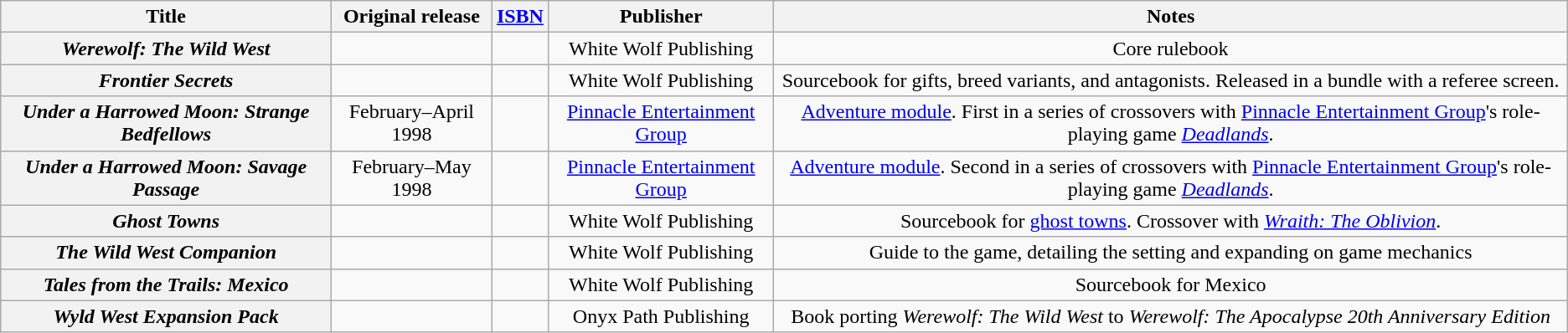<table class="wikitable sortable">
<tr>
<th scope="col">Title</th>
<th scope="col">Original release</th>
<th scope="col"><a href='#'>ISBN</a></th>
<th scope="col">Publisher</th>
<th scope="col">Notes</th>
</tr>
<tr style="text-align: center;">
<th scope="row"><em>Werewolf: The Wild West</em></th>
<td></td>
<td></td>
<td>White Wolf Publishing</td>
<td>Core rulebook</td>
</tr>
<tr style="text-align: center;">
<th scope="row"><em>Frontier Secrets</em></th>
<td></td>
<td></td>
<td>White Wolf Publishing</td>
<td>Sourcebook for gifts, breed variants, and antagonists. Released in a bundle with a referee screen.</td>
</tr>
<tr style="text-align: center;">
<th scope="row"><em>Under a Harrowed Moon: Strange Bedfellows</em></th>
<td>February–April 1998</td>
<td></td>
<td><a href='#'>Pinnacle Entertainment Group</a></td>
<td><a href='#'>Adventure module</a>. First in a series of crossovers with <a href='#'>Pinnacle Entertainment Group</a>'s role-playing game <em><a href='#'>Deadlands</a></em>.</td>
</tr>
<tr style="text-align: center;">
<th scope="row"><em>Under a Harrowed Moon: Savage Passage</em></th>
<td>February–May 1998</td>
<td></td>
<td><a href='#'>Pinnacle Entertainment Group</a></td>
<td><a href='#'>Adventure module</a>. Second in a series of crossovers with <a href='#'>Pinnacle Entertainment Group</a>'s role-playing game <em><a href='#'>Deadlands</a></em>.</td>
</tr>
<tr style="text-align: center;">
<th scope="row"><em>Ghost Towns</em></th>
<td></td>
<td></td>
<td>White Wolf Publishing</td>
<td>Sourcebook for <a href='#'>ghost towns</a>. Crossover with <em><a href='#'>Wraith: The Oblivion</a></em>.</td>
</tr>
<tr style="text-align: center;">
<th scope="row"><em>The Wild West Companion</em></th>
<td></td>
<td></td>
<td>White Wolf Publishing</td>
<td>Guide to the game, detailing the setting and expanding on game mechanics</td>
</tr>
<tr style="text-align: center;">
<th scope="row"><em>Tales from the Trails: Mexico</em></th>
<td></td>
<td></td>
<td>White Wolf Publishing</td>
<td>Sourcebook for Mexico</td>
</tr>
<tr style="text-align: center;">
<th scope="row"><em>Wyld West Expansion Pack</em></th>
<td></td>
<td></td>
<td>Onyx Path Publishing</td>
<td>Book porting <em>Werewolf: The Wild West</em> to <em>Werewolf: The Apocalypse 20th Anniversary Edition</em></td>
</tr>
</table>
